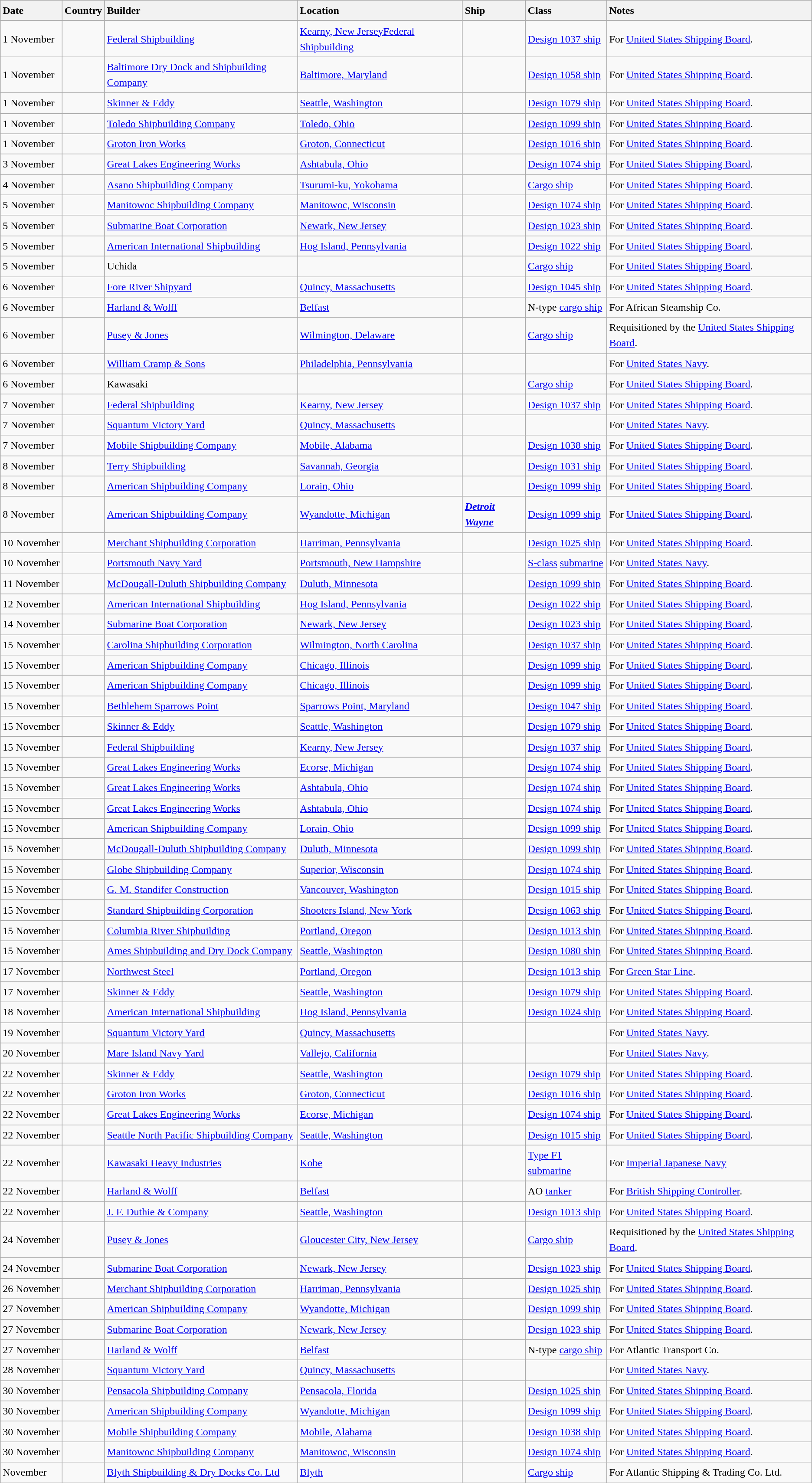<table class="wikitable sortable" style="font-size:1.00em; line-height:1.5em;">
<tr>
<th style="text-align: left;">Date</th>
<th style="text-align: left;">Country</th>
<th style="text-align: left;">Builder</th>
<th style="text-align: left;">Location</th>
<th style="text-align: left;">Ship</th>
<th style="text-align: left;">Class</th>
<th style="text-align: left;">Notes</th>
</tr>
<tr ---->
<td>1 November</td>
<td></td>
<td><a href='#'>Federal Shipbuilding</a></td>
<td><a href='#'>Kearny, New Jersey</a><a href='#'>Federal Shipbuilding</a></td>
<td><strong></strong></td>
<td><a href='#'>Design 1037 ship</a></td>
<td>For <a href='#'>United States Shipping Board</a>.</td>
</tr>
<tr ---->
<td>1 November</td>
<td></td>
<td><a href='#'>Baltimore Dry Dock and Shipbuilding Company</a></td>
<td><a href='#'>Baltimore, Maryland</a></td>
<td><strong></strong></td>
<td><a href='#'>Design 1058 ship</a></td>
<td>For <a href='#'>United States Shipping Board</a>.</td>
</tr>
<tr ---->
<td>1 November</td>
<td></td>
<td><a href='#'>Skinner & Eddy</a></td>
<td><a href='#'>Seattle, Washington</a></td>
<td><strong></strong></td>
<td><a href='#'>Design 1079 ship</a></td>
<td>For <a href='#'>United States Shipping Board</a>.</td>
</tr>
<tr ---->
<td>1 November</td>
<td></td>
<td><a href='#'>Toledo Shipbuilding Company</a></td>
<td><a href='#'>Toledo, Ohio</a></td>
<td><strong></strong></td>
<td><a href='#'>Design 1099 ship</a></td>
<td>For <a href='#'>United States Shipping Board</a>.</td>
</tr>
<tr ---->
<td>1 November</td>
<td></td>
<td><a href='#'>Groton Iron Works</a></td>
<td><a href='#'>Groton, Connecticut</a></td>
<td><strong></strong></td>
<td><a href='#'>Design 1016 ship</a></td>
<td>For <a href='#'>United States Shipping Board</a>.</td>
</tr>
<tr ---->
<td>3 November</td>
<td></td>
<td><a href='#'>Great Lakes Engineering Works</a></td>
<td><a href='#'>Ashtabula, Ohio</a></td>
<td><strong></strong></td>
<td><a href='#'>Design 1074 ship</a></td>
<td>For <a href='#'>United States Shipping Board</a>.</td>
</tr>
<tr ---->
<td>4 November</td>
<td></td>
<td><a href='#'>Asano Shipbuilding Company</a></td>
<td><a href='#'>Tsurumi-ku, Yokohama</a></td>
<td><strong></strong></td>
<td><a href='#'>Cargo ship</a></td>
<td>For <a href='#'>United States Shipping Board</a>.</td>
</tr>
<tr ---->
<td>5 November</td>
<td></td>
<td><a href='#'>Manitowoc Shipbuilding Company</a></td>
<td><a href='#'>Manitowoc, Wisconsin</a></td>
<td><strong></strong></td>
<td><a href='#'>Design 1074 ship</a></td>
<td>For <a href='#'>United States Shipping Board</a>.</td>
</tr>
<tr ---->
<td>5 November</td>
<td></td>
<td><a href='#'>Submarine Boat Corporation</a></td>
<td><a href='#'>Newark, New Jersey</a></td>
<td><strong></strong></td>
<td><a href='#'>Design 1023 ship</a></td>
<td>For <a href='#'>United States Shipping Board</a>.</td>
</tr>
<tr ---->
<td>5 November</td>
<td></td>
<td><a href='#'>American International Shipbuilding</a></td>
<td><a href='#'>Hog Island, Pennsylvania</a></td>
<td><strong></strong></td>
<td><a href='#'>Design 1022 ship</a></td>
<td>For <a href='#'>United States Shipping Board</a>.</td>
</tr>
<tr ---->
<td>5 November</td>
<td></td>
<td>Uchida</td>
<td></td>
<td><strong></strong></td>
<td><a href='#'>Cargo ship</a></td>
<td>For <a href='#'>United States Shipping Board</a>.</td>
</tr>
<tr ---->
<td>6 November</td>
<td></td>
<td><a href='#'>Fore River Shipyard</a></td>
<td><a href='#'>Quincy, Massachusetts</a></td>
<td><strong></strong></td>
<td><a href='#'>Design 1045 ship</a></td>
<td>For <a href='#'>United States Shipping Board</a>.</td>
</tr>
<tr ---->
<td>6 November</td>
<td></td>
<td><a href='#'>Harland & Wolff</a></td>
<td><a href='#'>Belfast</a></td>
<td><strong></strong></td>
<td>N-type <a href='#'>cargo ship</a></td>
<td>For African Steamship Co.</td>
</tr>
<tr ---->
<td>6 November</td>
<td></td>
<td><a href='#'>Pusey & Jones</a></td>
<td><a href='#'>Wilmington, Delaware</a></td>
<td><strong></strong></td>
<td><a href='#'>Cargo ship</a></td>
<td>Requisitioned by the <a href='#'>United States Shipping Board</a>.</td>
</tr>
<tr ---->
<td>6 November</td>
<td></td>
<td><a href='#'>William Cramp & Sons</a></td>
<td><a href='#'>Philadelphia, Pennsylvania</a></td>
<td><strong></strong></td>
<td></td>
<td>For <a href='#'>United States Navy</a>.</td>
</tr>
<tr ---->
<td>6 November</td>
<td></td>
<td>Kawasaki</td>
<td></td>
<td><strong></strong></td>
<td><a href='#'>Cargo ship</a></td>
<td>For <a href='#'>United States Shipping Board</a>.</td>
</tr>
<tr ---->
<td>7 November</td>
<td></td>
<td><a href='#'>Federal Shipbuilding</a></td>
<td><a href='#'>Kearny, New Jersey</a></td>
<td><strong></strong></td>
<td><a href='#'>Design 1037 ship</a></td>
<td>For <a href='#'>United States Shipping Board</a>.</td>
</tr>
<tr ---->
<td>7 November</td>
<td></td>
<td><a href='#'>Squantum Victory Yard</a></td>
<td><a href='#'>Quincy, Massachusetts</a></td>
<td><strong></strong></td>
<td></td>
<td>For <a href='#'>United States Navy</a>.</td>
</tr>
<tr ---->
<td>7 November</td>
<td></td>
<td><a href='#'>Mobile Shipbuilding Company</a></td>
<td><a href='#'>Mobile, Alabama</a></td>
<td><strong></strong></td>
<td><a href='#'>Design 1038 ship</a></td>
<td>For <a href='#'>United States Shipping Board</a>.</td>
</tr>
<tr ---->
<td>8 November</td>
<td></td>
<td><a href='#'>Terry Shipbuilding</a></td>
<td><a href='#'>Savannah, Georgia</a></td>
<td><strong></strong></td>
<td><a href='#'>Design 1031 ship</a></td>
<td>For <a href='#'>United States Shipping Board</a>.</td>
</tr>
<tr ---->
<td>8 November</td>
<td></td>
<td><a href='#'>American Shipbuilding Company</a></td>
<td><a href='#'>Lorain, Ohio</a></td>
<td><strong></strong></td>
<td><a href='#'>Design 1099 ship</a></td>
<td>For <a href='#'>United States Shipping Board</a>.</td>
</tr>
<tr ---->
<td>8 November</td>
<td></td>
<td><a href='#'>American Shipbuilding Company</a></td>
<td><a href='#'>Wyandotte, Michigan</a></td>
<td><strong><em><a href='#'>Detroit Wayne</a></em></strong></td>
<td><a href='#'>Design 1099 ship</a></td>
<td>For <a href='#'>United States Shipping Board</a>.</td>
</tr>
<tr ---->
<td>10 November</td>
<td></td>
<td><a href='#'>Merchant Shipbuilding Corporation</a></td>
<td><a href='#'>Harriman, Pennsylvania</a></td>
<td><strong></strong></td>
<td><a href='#'>Design 1025 ship</a></td>
<td>For <a href='#'>United States Shipping Board</a>.</td>
</tr>
<tr ---->
<td>10 November</td>
<td></td>
<td><a href='#'>Portsmouth Navy Yard</a></td>
<td><a href='#'>Portsmouth, New Hampshire</a></td>
<td><strong></strong></td>
<td><a href='#'>S-class</a> <a href='#'>submarine</a></td>
<td>For <a href='#'>United States Navy</a>.</td>
</tr>
<tr ---->
<td>11 November</td>
<td></td>
<td><a href='#'>McDougall-Duluth Shipbuilding Company</a></td>
<td><a href='#'>Duluth, Minnesota</a></td>
<td><strong></strong></td>
<td><a href='#'>Design 1099 ship</a></td>
<td>For <a href='#'>United States Shipping Board</a>.</td>
</tr>
<tr ---->
<td>12 November</td>
<td></td>
<td><a href='#'>American International Shipbuilding</a></td>
<td><a href='#'>Hog Island, Pennsylvania</a></td>
<td><strong></strong></td>
<td><a href='#'>Design 1022 ship</a></td>
<td>For <a href='#'>United States Shipping Board</a>.</td>
</tr>
<tr ---->
<td>14 November</td>
<td></td>
<td><a href='#'>Submarine Boat Corporation</a></td>
<td><a href='#'>Newark, New Jersey</a></td>
<td><strong></strong></td>
<td><a href='#'>Design 1023 ship</a></td>
<td>For <a href='#'>United States Shipping Board</a>.</td>
</tr>
<tr ---->
<td>15 November</td>
<td></td>
<td><a href='#'>Carolina Shipbuilding Corporation</a></td>
<td><a href='#'>Wilmington, North Carolina</a></td>
<td><strong></strong></td>
<td><a href='#'>Design 1037 ship</a></td>
<td>For <a href='#'>United States Shipping Board</a>.</td>
</tr>
<tr ---->
<td>15 November</td>
<td></td>
<td><a href='#'>American Shipbuilding Company</a></td>
<td><a href='#'>Chicago, Illinois</a></td>
<td><strong></strong></td>
<td><a href='#'>Design 1099 ship</a></td>
<td>For <a href='#'>United States Shipping Board</a>.</td>
</tr>
<tr ---->
<td>15 November</td>
<td></td>
<td><a href='#'>American Shipbuilding Company</a></td>
<td><a href='#'>Chicago, Illinois</a></td>
<td><strong></strong></td>
<td><a href='#'>Design 1099 ship</a></td>
<td>For <a href='#'>United States Shipping Board</a>.</td>
</tr>
<tr ---->
<td>15 November</td>
<td></td>
<td><a href='#'>Bethlehem Sparrows Point</a></td>
<td><a href='#'>Sparrows Point, Maryland</a></td>
<td><strong></strong></td>
<td><a href='#'>Design 1047 ship</a></td>
<td>For <a href='#'>United States Shipping Board</a>.</td>
</tr>
<tr ---->
<td>15 November</td>
<td></td>
<td><a href='#'>Skinner & Eddy</a></td>
<td><a href='#'>Seattle, Washington</a></td>
<td><strong></strong></td>
<td><a href='#'>Design 1079 ship</a></td>
<td>For <a href='#'>United States Shipping Board</a>.</td>
</tr>
<tr ---->
<td>15 November</td>
<td></td>
<td><a href='#'>Federal Shipbuilding</a></td>
<td><a href='#'>Kearny, New Jersey</a></td>
<td><strong></strong></td>
<td><a href='#'>Design 1037 ship</a></td>
<td>For <a href='#'>United States Shipping Board</a>.</td>
</tr>
<tr ---->
<td>15 November</td>
<td></td>
<td><a href='#'>Great Lakes Engineering Works</a></td>
<td><a href='#'>Ecorse, Michigan</a></td>
<td><strong></strong></td>
<td><a href='#'>Design 1074 ship</a></td>
<td>For <a href='#'>United States Shipping Board</a>.</td>
</tr>
<tr ---->
<td>15 November</td>
<td></td>
<td><a href='#'>Great Lakes Engineering Works</a></td>
<td><a href='#'>Ashtabula, Ohio</a></td>
<td><strong></strong></td>
<td><a href='#'>Design 1074 ship</a></td>
<td>For <a href='#'>United States Shipping Board</a>.</td>
</tr>
<tr ---->
<td>15 November</td>
<td></td>
<td><a href='#'>Great Lakes Engineering Works</a></td>
<td><a href='#'>Ashtabula, Ohio</a></td>
<td><strong></strong></td>
<td><a href='#'>Design 1074 ship</a></td>
<td>For <a href='#'>United States Shipping Board</a>.</td>
</tr>
<tr ---->
<td>15 November</td>
<td></td>
<td><a href='#'>American Shipbuilding Company</a></td>
<td><a href='#'>Lorain, Ohio</a></td>
<td><strong></strong></td>
<td><a href='#'>Design 1099 ship</a></td>
<td>For <a href='#'>United States Shipping Board</a>.</td>
</tr>
<tr ---->
<td>15 November</td>
<td></td>
<td><a href='#'>McDougall-Duluth Shipbuilding Company</a></td>
<td><a href='#'>Duluth, Minnesota</a></td>
<td><strong></strong></td>
<td><a href='#'>Design 1099 ship</a></td>
<td>For <a href='#'>United States Shipping Board</a>.</td>
</tr>
<tr ---->
<td>15 November</td>
<td></td>
<td><a href='#'>Globe Shipbuilding Company</a></td>
<td><a href='#'>Superior, Wisconsin</a></td>
<td><strong></strong></td>
<td><a href='#'>Design 1074 ship</a></td>
<td>For <a href='#'>United States Shipping Board</a>.</td>
</tr>
<tr ---->
<td>15 November</td>
<td></td>
<td><a href='#'>G. M. Standifer Construction</a></td>
<td><a href='#'>Vancouver, Washington</a></td>
<td><strong></strong></td>
<td><a href='#'>Design 1015 ship</a></td>
<td>For <a href='#'>United States Shipping Board</a>.</td>
</tr>
<tr ---->
<td>15 November</td>
<td></td>
<td><a href='#'>Standard Shipbuilding Corporation</a></td>
<td><a href='#'>Shooters Island, New York</a></td>
<td><strong></strong></td>
<td><a href='#'>Design 1063 ship</a></td>
<td>For <a href='#'>United States Shipping Board</a>.</td>
</tr>
<tr ---->
<td>15 November</td>
<td></td>
<td><a href='#'>Columbia River Shipbuilding</a></td>
<td><a href='#'>Portland, Oregon</a></td>
<td><strong></strong></td>
<td><a href='#'>Design 1013 ship</a></td>
<td>For <a href='#'>United States Shipping Board</a>.</td>
</tr>
<tr ---->
<td>15 November</td>
<td></td>
<td><a href='#'>Ames Shipbuilding and Dry Dock Company</a></td>
<td><a href='#'>Seattle, Washington</a></td>
<td><strong></strong></td>
<td><a href='#'>Design 1080 ship</a></td>
<td>For <a href='#'>United States Shipping Board</a>.</td>
</tr>
<tr ---->
<td>17 November</td>
<td></td>
<td><a href='#'>Northwest Steel</a></td>
<td><a href='#'>Portland, Oregon</a></td>
<td><strong></strong></td>
<td><a href='#'>Design 1013 ship</a></td>
<td>For <a href='#'>Green Star Line</a>.</td>
</tr>
<tr ---->
<td>17 November</td>
<td></td>
<td><a href='#'>Skinner & Eddy</a></td>
<td><a href='#'>Seattle, Washington</a></td>
<td><strong></strong></td>
<td><a href='#'>Design 1079 ship</a></td>
<td>For <a href='#'>United States Shipping Board</a>.</td>
</tr>
<tr ---->
<td>18 November</td>
<td></td>
<td><a href='#'>American International Shipbuilding</a></td>
<td><a href='#'>Hog Island, Pennsylvania</a></td>
<td><strong></strong></td>
<td><a href='#'>Design 1024 ship</a></td>
<td>For <a href='#'>United States Shipping Board</a>.</td>
</tr>
<tr ---->
<td>19 November</td>
<td></td>
<td><a href='#'>Squantum Victory Yard</a></td>
<td><a href='#'>Quincy, Massachusetts</a></td>
<td><strong></strong></td>
<td></td>
<td>For <a href='#'>United States Navy</a>.</td>
</tr>
<tr ---->
<td>20 November</td>
<td></td>
<td><a href='#'>Mare Island Navy Yard</a></td>
<td><a href='#'>Vallejo, California</a></td>
<td><strong></strong></td>
<td></td>
<td>For <a href='#'>United States Navy</a>.</td>
</tr>
<tr ---->
<td>22 November</td>
<td></td>
<td><a href='#'>Skinner & Eddy</a></td>
<td><a href='#'>Seattle, Washington</a></td>
<td><strong></strong></td>
<td><a href='#'>Design 1079 ship</a></td>
<td>For <a href='#'>United States Shipping Board</a>.</td>
</tr>
<tr ---->
<td>22 November</td>
<td></td>
<td><a href='#'>Groton Iron Works</a></td>
<td><a href='#'>Groton, Connecticut</a></td>
<td><strong></strong></td>
<td><a href='#'>Design 1016 ship</a></td>
<td>For <a href='#'>United States Shipping Board</a>.</td>
</tr>
<tr ---->
<td>22 November</td>
<td></td>
<td><a href='#'>Great Lakes Engineering Works</a></td>
<td><a href='#'>Ecorse, Michigan</a></td>
<td><strong></strong></td>
<td><a href='#'>Design 1074 ship</a></td>
<td>For <a href='#'>United States Shipping Board</a>.</td>
</tr>
<tr ---->
<td>22 November</td>
<td></td>
<td><a href='#'>Seattle North Pacific Shipbuilding Company</a></td>
<td><a href='#'>Seattle, Washington</a></td>
<td><strong></strong></td>
<td><a href='#'>Design 1015 ship</a></td>
<td>For <a href='#'>United States Shipping Board</a>.</td>
</tr>
<tr ---->
<td>22 November</td>
<td></td>
<td><a href='#'>Kawasaki Heavy Industries</a></td>
<td><a href='#'>Kobe</a></td>
<td><strong></strong></td>
<td><a href='#'>Type F1</a> <a href='#'>submarine</a></td>
<td>For <a href='#'>Imperial Japanese Navy</a></td>
</tr>
<tr ---->
<td>22 November</td>
<td></td>
<td><a href='#'>Harland & Wolff</a></td>
<td><a href='#'>Belfast</a></td>
<td><strong></strong></td>
<td>AO <a href='#'>tanker</a></td>
<td>For <a href='#'>British Shipping Controller</a>.</td>
</tr>
<tr ---->
<td>22 November</td>
<td></td>
<td><a href='#'>J. F. Duthie & Company</a></td>
<td><a href='#'>Seattle, Washington</a></td>
<td><strong></strong></td>
<td><a href='#'>Design 1013 ship</a></td>
<td>For <a href='#'>United States Shipping Board</a>.</td>
</tr>
<tr>
</tr>
<tr ---->
<td>24 November</td>
<td></td>
<td><a href='#'>Pusey & Jones</a></td>
<td><a href='#'>Gloucester City, New Jersey</a></td>
<td><strong></strong></td>
<td><a href='#'>Cargo ship</a></td>
<td>Requisitioned by the <a href='#'>United States Shipping Board</a>.</td>
</tr>
<tr ---->
<td>24 November</td>
<td></td>
<td><a href='#'>Submarine Boat Corporation</a></td>
<td><a href='#'>Newark, New Jersey</a></td>
<td><strong></strong></td>
<td><a href='#'>Design 1023 ship</a></td>
<td>For <a href='#'>United States Shipping Board</a>.</td>
</tr>
<tr ---->
<td>26 November</td>
<td></td>
<td><a href='#'>Merchant Shipbuilding Corporation</a></td>
<td><a href='#'>Harriman, Pennsylvania</a></td>
<td><strong></strong></td>
<td><a href='#'>Design 1025 ship</a></td>
<td>For <a href='#'>United States Shipping Board</a>.</td>
</tr>
<tr ---->
<td>27 November</td>
<td></td>
<td><a href='#'>American Shipbuilding Company</a></td>
<td><a href='#'>Wyandotte, Michigan</a></td>
<td><strong></strong></td>
<td><a href='#'>Design 1099 ship</a></td>
<td>For <a href='#'>United States Shipping Board</a>.</td>
</tr>
<tr ---->
<td>27 November</td>
<td></td>
<td><a href='#'>Submarine Boat Corporation</a></td>
<td><a href='#'>Newark, New Jersey</a></td>
<td><strong></strong></td>
<td><a href='#'>Design 1023 ship</a></td>
<td>For <a href='#'>United States Shipping Board</a>.</td>
</tr>
<tr ---->
<td>27 November</td>
<td></td>
<td><a href='#'>Harland & Wolff</a></td>
<td><a href='#'>Belfast</a></td>
<td><strong></strong></td>
<td>N-type <a href='#'>cargo ship</a></td>
<td>For Atlantic Transport Co.</td>
</tr>
<tr ---->
<td>28 November</td>
<td></td>
<td><a href='#'>Squantum Victory Yard</a></td>
<td><a href='#'>Quincy, Massachusetts</a></td>
<td><strong></strong></td>
<td></td>
<td>For <a href='#'>United States Navy</a>.</td>
</tr>
<tr ---->
<td>30 November</td>
<td></td>
<td><a href='#'>Pensacola Shipbuilding Company</a></td>
<td><a href='#'>Pensacola, Florida</a></td>
<td><strong></strong></td>
<td><a href='#'>Design 1025 ship</a></td>
<td>For <a href='#'>United States Shipping Board</a>.</td>
</tr>
<tr ---->
<td>30 November</td>
<td></td>
<td><a href='#'>American Shipbuilding Company</a></td>
<td><a href='#'>Wyandotte, Michigan</a></td>
<td><strong></strong></td>
<td><a href='#'>Design 1099 ship</a></td>
<td>For <a href='#'>United States Shipping Board</a>.</td>
</tr>
<tr ---->
<td>30 November</td>
<td></td>
<td><a href='#'>Mobile Shipbuilding Company</a></td>
<td><a href='#'>Mobile, Alabama</a></td>
<td><strong></strong></td>
<td><a href='#'>Design 1038 ship</a></td>
<td>For <a href='#'>United States Shipping Board</a>.</td>
</tr>
<tr ---->
<td>30 November</td>
<td></td>
<td><a href='#'>Manitowoc Shipbuilding Company</a></td>
<td><a href='#'>Manitowoc, Wisconsin</a></td>
<td><strong></strong></td>
<td><a href='#'>Design 1074 ship</a></td>
<td>For <a href='#'>United States Shipping Board</a>.</td>
</tr>
<tr ---->
<td>November</td>
<td></td>
<td><a href='#'>Blyth Shipbuilding & Dry Docks Co. Ltd</a></td>
<td><a href='#'>Blyth</a></td>
<td><strong></strong></td>
<td><a href='#'>Cargo ship</a></td>
<td>For Atlantic Shipping & Trading Co. Ltd.</td>
</tr>
</table>
